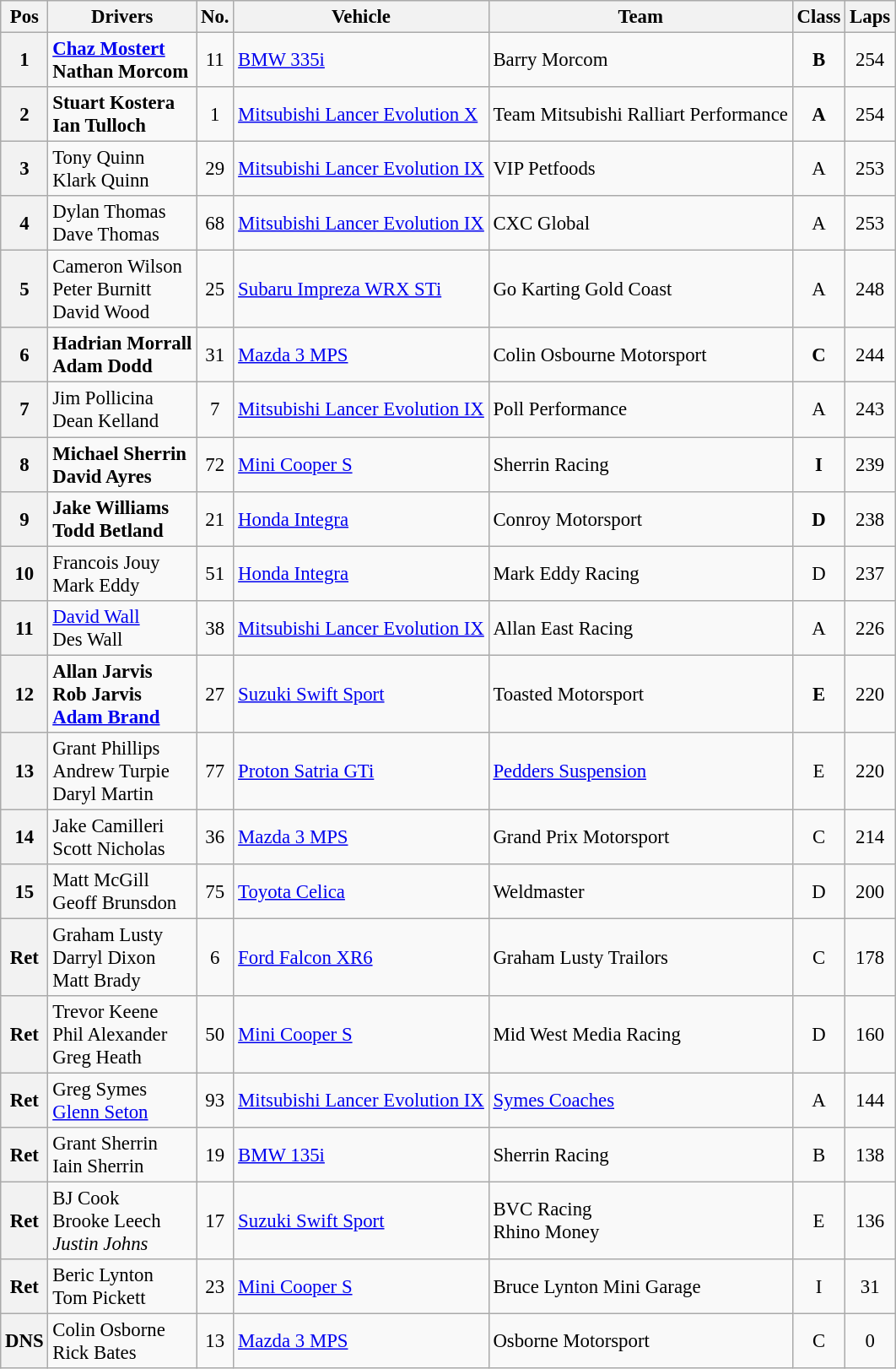<table class="wikitable" style="font-size:95%">
<tr style="font-weight:bold">
<th>Pos</th>
<th>Drivers</th>
<th>No.</th>
<th>Vehicle</th>
<th>Team</th>
<th>Class</th>
<th>Laps</th>
</tr>
<tr>
<th>1</th>
<td><strong><a href='#'>Chaz Mostert</a><br>Nathan Morcom</strong></td>
<td align="center">11</td>
<td><a href='#'>BMW 335i</a></td>
<td>Barry Morcom</td>
<td align="center"><strong>B</strong></td>
<td align="center">254</td>
</tr>
<tr>
<th>2</th>
<td><strong>Stuart Kostera<br>Ian Tulloch</strong></td>
<td align="center">1</td>
<td><a href='#'>Mitsubishi Lancer Evolution X</a></td>
<td>Team Mitsubishi Ralliart Performance</td>
<td align="center"><strong>A</strong></td>
<td align="center">254</td>
</tr>
<tr>
<th>3</th>
<td>Tony Quinn<br>Klark Quinn</td>
<td align="center">29</td>
<td><a href='#'>Mitsubishi Lancer Evolution IX</a></td>
<td>VIP Petfoods</td>
<td align="center">A</td>
<td align="center">253</td>
</tr>
<tr>
<th>4</th>
<td>Dylan Thomas<br>Dave Thomas</td>
<td align="center">68</td>
<td><a href='#'>Mitsubishi Lancer Evolution IX</a></td>
<td>CXC Global</td>
<td align="center">A</td>
<td align="center">253</td>
</tr>
<tr>
<th>5</th>
<td>Cameron Wilson<br>Peter Burnitt<br>David Wood</td>
<td align="center">25</td>
<td><a href='#'>Subaru Impreza WRX STi</a></td>
<td>Go Karting Gold Coast</td>
<td align="center">A</td>
<td align="center">248</td>
</tr>
<tr>
<th>6</th>
<td><strong>Hadrian Morrall<br>Adam Dodd</strong></td>
<td align="center">31</td>
<td><a href='#'>Mazda 3 MPS</a></td>
<td>Colin Osbourne Motorsport</td>
<td align="center"><strong>C</strong></td>
<td align="center">244</td>
</tr>
<tr>
<th>7</th>
<td>Jim Pollicina<br>Dean Kelland</td>
<td align="center">7</td>
<td><a href='#'>Mitsubishi Lancer Evolution IX</a></td>
<td>Poll Performance</td>
<td align="center">A</td>
<td align="center">243</td>
</tr>
<tr>
<th>8</th>
<td><strong>Michael Sherrin<br>David Ayres</strong></td>
<td align="center">72</td>
<td><a href='#'>Mini Cooper S</a></td>
<td>Sherrin Racing</td>
<td align="center"><strong>I</strong></td>
<td align="center">239</td>
</tr>
<tr>
<th>9</th>
<td><strong>Jake Williams<br>Todd Betland</strong></td>
<td align="center">21</td>
<td><a href='#'>Honda Integra</a></td>
<td>Conroy Motorsport</td>
<td align="center"><strong>D</strong></td>
<td align="center">238</td>
</tr>
<tr>
<th>10</th>
<td>Francois Jouy<br>Mark Eddy</td>
<td align="center">51</td>
<td><a href='#'>Honda Integra</a></td>
<td>Mark Eddy Racing</td>
<td align="center">D</td>
<td align="center">237</td>
</tr>
<tr>
<th>11</th>
<td><a href='#'>David Wall</a><br>Des Wall</td>
<td align="center">38</td>
<td><a href='#'>Mitsubishi Lancer Evolution IX</a></td>
<td>Allan East Racing</td>
<td align="center">A</td>
<td align="center">226</td>
</tr>
<tr>
<th>12</th>
<td><strong>Allan Jarvis<br>Rob Jarvis<br><a href='#'>Adam Brand</a></strong></td>
<td align="center">27</td>
<td><a href='#'>Suzuki Swift Sport</a></td>
<td>Toasted Motorsport</td>
<td align="center"><strong>E</strong></td>
<td align="center">220</td>
</tr>
<tr>
<th>13</th>
<td>Grant Phillips<br>Andrew Turpie<br>Daryl Martin</td>
<td align="center">77</td>
<td><a href='#'>Proton Satria GTi</a></td>
<td><a href='#'>Pedders Suspension</a></td>
<td align="center">E</td>
<td align="center">220</td>
</tr>
<tr>
<th>14</th>
<td>Jake Camilleri<br>Scott Nicholas</td>
<td align="center">36</td>
<td><a href='#'>Mazda 3 MPS</a></td>
<td>Grand Prix Motorsport</td>
<td align="center">C</td>
<td align="center">214</td>
</tr>
<tr>
<th>15</th>
<td>Matt McGill<br>Geoff Brunsdon</td>
<td align="center">75</td>
<td><a href='#'>Toyota Celica</a></td>
<td>Weldmaster</td>
<td align="center">D</td>
<td align="center">200</td>
</tr>
<tr>
<th>Ret</th>
<td>Graham Lusty<br>Darryl Dixon<br>Matt Brady</td>
<td align="center">6</td>
<td><a href='#'>Ford Falcon XR6</a></td>
<td>Graham Lusty Trailors</td>
<td align="center">C</td>
<td align="center">178</td>
</tr>
<tr>
<th>Ret</th>
<td>Trevor Keene<br>Phil Alexander<br>Greg Heath</td>
<td align="center">50</td>
<td><a href='#'>Mini Cooper S</a></td>
<td>Mid West Media Racing</td>
<td align="center">D</td>
<td align="center">160</td>
</tr>
<tr>
<th>Ret</th>
<td>Greg Symes<br><a href='#'>Glenn Seton</a></td>
<td align="center">93</td>
<td><a href='#'>Mitsubishi Lancer Evolution IX</a></td>
<td><a href='#'>Symes Coaches</a></td>
<td align="center">A</td>
<td align="center">144</td>
</tr>
<tr>
<th>Ret</th>
<td>Grant Sherrin<br>Iain Sherrin</td>
<td align="center">19</td>
<td><a href='#'>BMW 135i</a></td>
<td>Sherrin Racing</td>
<td align="center">B</td>
<td align="center">138</td>
</tr>
<tr>
<th>Ret</th>
<td>BJ Cook<br>Brooke Leech<br><em>Justin Johns</em></td>
<td align="center">17</td>
<td><a href='#'>Suzuki Swift Sport</a></td>
<td>BVC Racing<br>Rhino Money</td>
<td align="center">E</td>
<td align="center">136</td>
</tr>
<tr>
<th>Ret</th>
<td>Beric Lynton<br>Tom Pickett</td>
<td align="center">23</td>
<td><a href='#'>Mini Cooper S</a></td>
<td>Bruce Lynton Mini Garage</td>
<td align="center">I</td>
<td align="center">31</td>
</tr>
<tr>
<th>DNS</th>
<td>Colin Osborne<br>Rick Bates</td>
<td align="center">13</td>
<td><a href='#'>Mazda 3 MPS</a></td>
<td>Osborne Motorsport</td>
<td align="center">C</td>
<td align="center">0</td>
</tr>
</table>
